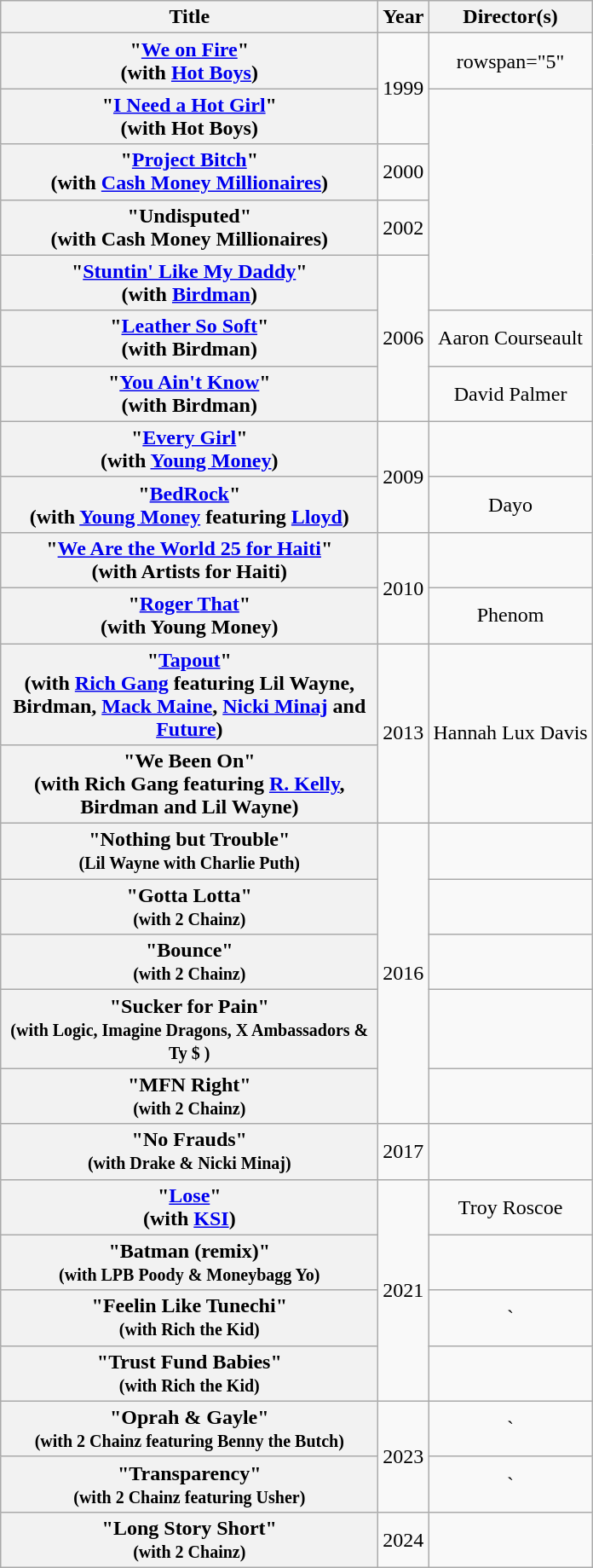<table class="wikitable plainrowheaders" style="text-align:center;">
<tr>
<th scope="col" style="width:18em;">Title</th>
<th scope="col">Year</th>
<th scope="col">Director(s)</th>
</tr>
<tr>
<th scope="row">"<a href='#'>We on Fire</a>"<br><span>(with <a href='#'>Hot Boys</a>)</span></th>
<td rowspan="2">1999</td>
<td>rowspan="5" </td>
</tr>
<tr>
<th scope="row">"<a href='#'>I Need a Hot Girl</a>"<br><span>(with Hot Boys)</span></th>
</tr>
<tr>
<th scope="row">"<a href='#'>Project Bitch</a>"<br><span>(with <a href='#'>Cash Money Millionaires</a>)</span></th>
<td>2000</td>
</tr>
<tr>
<th scope="row">"Undisputed"<br><span>(with Cash Money Millionaires)</span></th>
<td>2002</td>
</tr>
<tr>
<th scope="row">"<a href='#'>Stuntin' Like My Daddy</a>"<br><span>(with <a href='#'>Birdman</a>)</span></th>
<td rowspan="3">2006</td>
</tr>
<tr>
<th scope="row">"<a href='#'>Leather So Soft</a>"<br><span>(with Birdman)</span></th>
<td>Aaron Courseault</td>
</tr>
<tr>
<th scope="row">"<a href='#'>You Ain't Know</a>"<br><span>(with Birdman)</span></th>
<td>David Palmer</td>
</tr>
<tr>
<th scope="row">"<a href='#'>Every Girl</a>"<br><span>(with <a href='#'>Young Money</a>)</span></th>
<td rowspan="2">2009</td>
<td></td>
</tr>
<tr>
<th scope="row">"<a href='#'>BedRock</a>"<br><span>(with <a href='#'>Young Money</a> featuring <a href='#'>Lloyd</a>)</span></th>
<td>Dayo</td>
</tr>
<tr>
<th scope="row">"<a href='#'>We Are the World 25 for Haiti</a>"<br><span>(with Artists for Haiti)</span></th>
<td rowspan="2">2010</td>
<td></td>
</tr>
<tr>
<th scope="row">"<a href='#'>Roger That</a>"<br><span>(with Young Money)</span></th>
<td>Phenom</td>
</tr>
<tr>
<th scope="row">"<a href='#'>Tapout</a>"<br><span>(with <a href='#'>Rich Gang</a> featuring Lil Wayne, Birdman, <a href='#'>Mack Maine</a>, <a href='#'>Nicki Minaj</a> and <a href='#'>Future</a>)</span></th>
<td rowspan="2">2013</td>
<td rowspan="2">Hannah Lux Davis</td>
</tr>
<tr>
<th scope="row">"We Been On"<br><span>(with Rich Gang featuring <a href='#'>R. Kelly</a>, Birdman and Lil Wayne)</span></th>
</tr>
<tr>
<th>"Nothing but Trouble"<br><small>(Lil Wayne with Charlie Puth)</small></th>
<td rowspan="5">2016</td>
<td></td>
</tr>
<tr>
<th>"Gotta Lotta"<br><small>(with 2 Chainz)</small></th>
<td></td>
</tr>
<tr>
<th>"Bounce"<br><small>(with 2 Chainz)</small></th>
<td></td>
</tr>
<tr>
<th>"Sucker for Pain"<br><small>(with Logic, Imagine Dragons, X Ambassadors & Ty $ )</small></th>
<td></td>
</tr>
<tr>
<th>"MFN Right"<br><small>(with 2 Chainz)</small></th>
<td></td>
</tr>
<tr>
<th>"No Frauds"<br><small>(with Drake & Nicki Minaj)</small></th>
<td>2017</td>
<td></td>
</tr>
<tr>
<th scope="row">"<a href='#'>Lose</a>"<br><span>(with <a href='#'>KSI</a>)</span></th>
<td rowspan="4">2021</td>
<td>Troy Roscoe</td>
</tr>
<tr>
<th>"Batman (remix)"<br><small>(with LPB Poody & Moneybagg Yo)</small></th>
<td></td>
</tr>
<tr>
<th>"Feelin Like Tunechi"<br><small>(with Rich the Kid)</small></th>
<td>`</td>
</tr>
<tr>
<th>"Trust Fund Babies"<br><small>(with Rich the Kid)</small></th>
<td></td>
</tr>
<tr>
<th>"Oprah & Gayle"<br><small>(with 2 Chainz featuring Benny the Butch)</small></th>
<td rowspan="2">2023</td>
<td>`</td>
</tr>
<tr>
<th>"Transparency"<br><small>(with 2 Chainz featuring Usher)</small></th>
<td>`</td>
</tr>
<tr>
<th>"Long Story Short"<br><small>(with 2 Chainz)</small></th>
<td>2024</td>
<td></td>
</tr>
</table>
